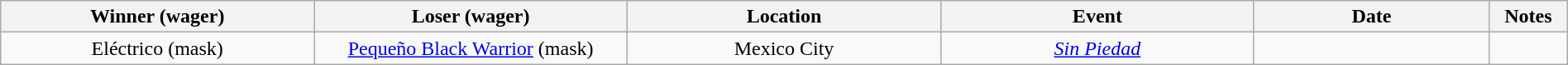<table class="wikitable sortable" width=100%  style="text-align: center">
<tr>
<th width=20% scope="col">Winner (wager)</th>
<th width=20% scope="col">Loser (wager)</th>
<th width=20% scope="col">Location</th>
<th width=20% scope="col">Event</th>
<th width=15% scope="col">Date</th>
<th class="unsortable" width=5% scope="col">Notes</th>
</tr>
<tr>
<td>Eléctrico (mask)</td>
<td><a href='#'>Pequeño Black Warrior</a> (mask)</td>
<td>Mexico City</td>
<td><em><a href='#'>Sin Piedad</a></em></td>
<td></td>
<td></td>
</tr>
</table>
